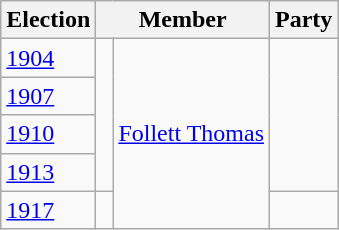<table class="wikitable">
<tr>
<th>Election</th>
<th colspan="2">Member</th>
<th>Party</th>
</tr>
<tr>
<td><a href='#'>1904</a></td>
<td rowspan="4" > </td>
<td rowspan="5"><a href='#'>Follett Thomas</a></td>
<td rowspan="4"></td>
</tr>
<tr>
<td><a href='#'>1907</a></td>
</tr>
<tr>
<td><a href='#'>1910</a></td>
</tr>
<tr>
<td><a href='#'>1913</a></td>
</tr>
<tr>
<td><a href='#'>1917</a></td>
<td> </td>
<td></td>
</tr>
</table>
